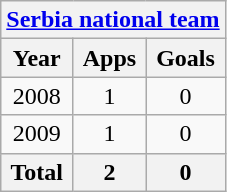<table class="wikitable" style="text-align:center">
<tr>
<th colspan=3><a href='#'>Serbia national team</a></th>
</tr>
<tr>
<th>Year</th>
<th>Apps</th>
<th>Goals</th>
</tr>
<tr>
<td>2008</td>
<td>1</td>
<td>0</td>
</tr>
<tr>
<td>2009</td>
<td>1</td>
<td>0</td>
</tr>
<tr>
<th>Total</th>
<th>2</th>
<th>0</th>
</tr>
</table>
